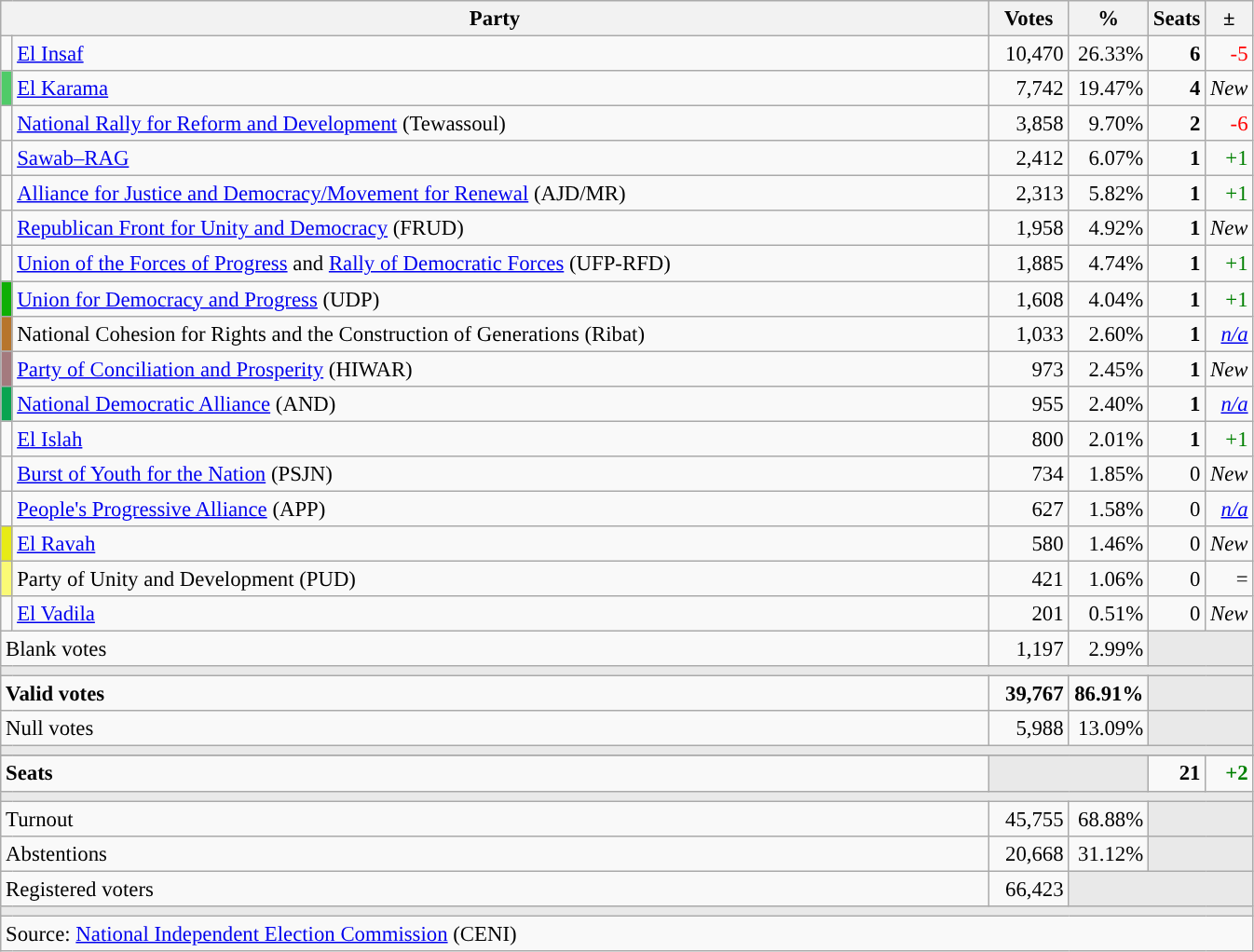<table class="wikitable" style="text-align:right;font-size:95%;">
<tr>
<th width="700" colspan="2">Party</th>
<th width="50">Votes</th>
<th width="50">%</th>
<th width="25">Seats</th>
<th width="20">±</th>
</tr>
<tr>
<td width="1" style="color:inherit;background:"></td>
<td style="text-align:left;"><a href='#'>El Insaf</a></td>
<td>10,470</td>
<td>26.33%</td>
<td><strong>6</strong></td>
<td style="color:red;">-5</td>
</tr>
<tr>
<td width="1" style="color:inherit;background:#4FCB68;"></td>
<td style="text-align:left;"><a href='#'>El Karama</a></td>
<td>7,742</td>
<td>19.47%</td>
<td><strong>4</strong></td>
<td><em>New</em></td>
</tr>
<tr>
<td width="1" style="color:inherit;background:"></td>
<td style="text-align:left;"><a href='#'>National Rally for Reform and Development</a> (Tewassoul)</td>
<td>3,858</td>
<td>9.70%</td>
<td><strong>2</strong></td>
<td style="color:red;">-6</td>
</tr>
<tr>
<td width="1" style="color:inherit;background:"></td>
<td style="text-align:left;"><a href='#'>Sawab–RAG</a></td>
<td>2,412</td>
<td>6.07%</td>
<td><strong>1</strong></td>
<td style="color:green;">+1</td>
</tr>
<tr>
<td width="1" style="color:inherit;background:"></td>
<td style="text-align:left;"><a href='#'>Alliance for Justice and Democracy/Movement for Renewal</a> (AJD/MR)</td>
<td>2,313</td>
<td>5.82%</td>
<td><strong>1</strong></td>
<td style="color:green;">+1</td>
</tr>
<tr>
<td width="1" style="color:inherit;background:"></td>
<td style="text-align:left;"><a href='#'>Republican Front for Unity and Democracy</a> (FRUD)</td>
<td>1,958</td>
<td>4.92%</td>
<td><strong>1</strong></td>
<td><em>New</em></td>
</tr>
<tr>
<td width="1" style="color:inherit;background:"></td>
<td style="text-align:left;"><a href='#'>Union of the Forces of Progress</a> and <a href='#'>Rally of Democratic Forces</a> (UFP-RFD)</td>
<td>1,885</td>
<td>4.74%</td>
<td><strong>1</strong></td>
<td style="color:green;">+1</td>
</tr>
<tr>
<td width="1" style="color:inherit;background:#0FAF05;"></td>
<td style="text-align:left;"><a href='#'>Union for Democracy and Progress</a> (UDP)</td>
<td>1,608</td>
<td>4.04%</td>
<td><strong>1</strong></td>
<td style="color:green;">+1</td>
</tr>
<tr>
<td width="1" style="color:inherit;background:#B7752C;"></td>
<td style="text-align:left;">National Cohesion for Rights and the Construction of Generations (Ribat)</td>
<td>1,033</td>
<td>2.60%</td>
<td><strong>1</strong></td>
<td><em><a href='#'>n/a</a></em></td>
</tr>
<tr>
<td width="1" style="color:inherit;background:#A47A7E;"></td>
<td style="text-align:left;"><a href='#'>Party of Conciliation and Prosperity</a> (HIWAR)</td>
<td>973</td>
<td>2.45%</td>
<td><strong>1</strong></td>
<td><em>New</em></td>
</tr>
<tr>
<td width="1" style="color:inherit;background:#0AA450;"></td>
<td style="text-align:left;"><a href='#'>National Democratic Alliance</a> (AND)</td>
<td>955</td>
<td>2.40%</td>
<td><strong>1</strong></td>
<td><em><a href='#'>n/a</a></em></td>
</tr>
<tr>
<td width="1" style="color:inherit;background:"></td>
<td style="text-align:left;"><a href='#'>El Islah</a></td>
<td>800</td>
<td>2.01%</td>
<td><strong>1</strong></td>
<td style="color:green;">+1</td>
</tr>
<tr>
<td width="1" style="color:inherit;background:"></td>
<td style="text-align:left;"><a href='#'>Burst of Youth for the Nation</a> (PSJN)</td>
<td>734</td>
<td>1.85%</td>
<td>0</td>
<td><em>New</em></td>
</tr>
<tr>
<td width="1" style="color:inherit;background:"></td>
<td style="text-align:left;"><a href='#'>People's Progressive Alliance</a> (APP)</td>
<td>627</td>
<td>1.58%</td>
<td>0</td>
<td><em><a href='#'>n/a</a></em></td>
</tr>
<tr>
<td width="1" style="color:inherit;background:#E7EB16;"></td>
<td style="text-align:left;"><a href='#'>El Ravah</a></td>
<td>580</td>
<td>1.46%</td>
<td>0</td>
<td><em>New</em></td>
</tr>
<tr>
<td width="1" style="color:inherit;background:#FAFA75;"></td>
<td style="text-align:left;">Party of Unity and Development (PUD)</td>
<td>421</td>
<td>1.06%</td>
<td>0</td>
<td>=</td>
</tr>
<tr>
<td width="1" style="color:inherit;background:"></td>
<td style="text-align:left;"><a href='#'>El Vadila</a></td>
<td>201</td>
<td>0.51%</td>
<td>0</td>
<td><em>New</em></td>
</tr>
<tr>
<td colspan="2" style="text-align:left;">Blank votes</td>
<td>1,197</td>
<td>2.99%</td>
<td colspan="2" style="background:#E9E9E9;"></td>
</tr>
<tr>
<td colspan="6" style="background:#E9E9E9;"></td>
</tr>
<tr style="font-weight:bold;">
<td colspan="2" style="text-align:left;">Valid votes</td>
<td>39,767</td>
<td>86.91%</td>
<td colspan="2" style="background:#E9E9E9;"></td>
</tr>
<tr>
<td colspan="2" style="text-align:left;">Null votes</td>
<td>5,988</td>
<td>13.09%</td>
<td colspan="2" style="background:#E9E9E9;"></td>
</tr>
<tr>
<td colspan="6" style="background:#E9E9E9;"></td>
</tr>
<tr>
</tr>
<tr style="font-weight:bold;">
<td colspan="2" style="text-align:left;">Seats</td>
<td colspan="2" style="background:#E9E9E9;"></td>
<td>21</td>
<td style="color:green;">+2</td>
</tr>
<tr>
<td colspan="6" style="background:#E9E9E9;"></td>
</tr>
<tr>
<td colspan="2" style="text-align:left;">Turnout</td>
<td>45,755</td>
<td>68.88%</td>
<td colspan="2" style="background:#E9E9E9;"></td>
</tr>
<tr>
<td colspan="2" style="text-align:left;">Abstentions</td>
<td>20,668</td>
<td>31.12%</td>
<td colspan="2" style="background:#E9E9E9;"></td>
</tr>
<tr>
<td colspan="2" style="text-align:left;">Registered voters</td>
<td>66,423</td>
<td colspan="3" style="background:#E9E9E9;"></td>
</tr>
<tr>
<td colspan="6" style="background:#E9E9E9;"></td>
</tr>
<tr>
<td colspan="6" style="text-align:left;">Source: <a href='#'>National Independent Election Commission</a> (CENI)</td>
</tr>
</table>
